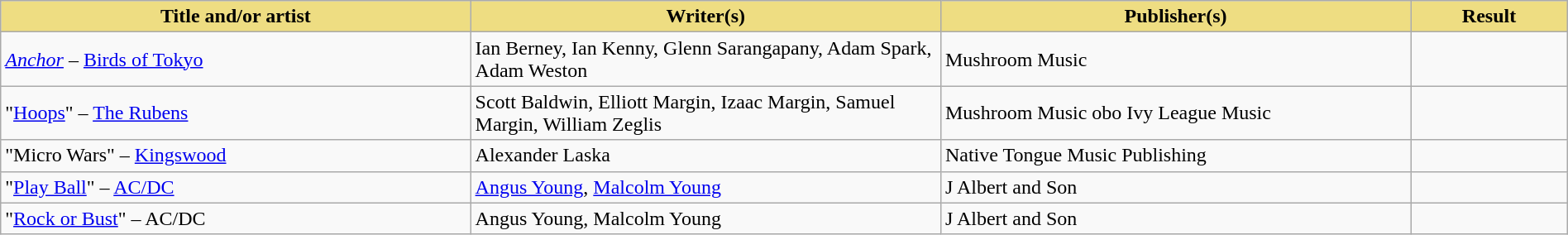<table class="wikitable" width=100%>
<tr>
<th style="width:30%;background:#EEDD82;">Title and/or artist</th>
<th style="width:30%;background:#EEDD82;">Writer(s)</th>
<th style="width:30%;background:#EEDD82;">Publisher(s)</th>
<th style="width:10%;background:#EEDD82;">Result</th>
</tr>
<tr>
<td><em><a href='#'>Anchor</a></em> – <a href='#'>Birds of Tokyo</a></td>
<td>Ian Berney, Ian Kenny, Glenn Sarangapany, Adam Spark, Adam Weston</td>
<td>Mushroom Music</td>
<td></td>
</tr>
<tr>
<td>"<a href='#'>Hoops</a>" – <a href='#'>The Rubens</a></td>
<td>Scott Baldwin, Elliott Margin, Izaac Margin, Samuel Margin, William Zeglis</td>
<td>Mushroom Music obo Ivy League Music</td>
<td></td>
</tr>
<tr>
<td>"Micro Wars" – <a href='#'>Kingswood</a></td>
<td>Alexander Laska</td>
<td>Native Tongue Music Publishing</td>
<td></td>
</tr>
<tr>
<td>"<a href='#'>Play Ball</a>" – <a href='#'>AC/DC</a></td>
<td><a href='#'>Angus Young</a>, <a href='#'>Malcolm Young</a></td>
<td>J Albert and Son</td>
<td></td>
</tr>
<tr>
<td>"<a href='#'>Rock or Bust</a>" – AC/DC</td>
<td>Angus Young, Malcolm Young</td>
<td>J Albert and Son</td>
<td></td>
</tr>
</table>
